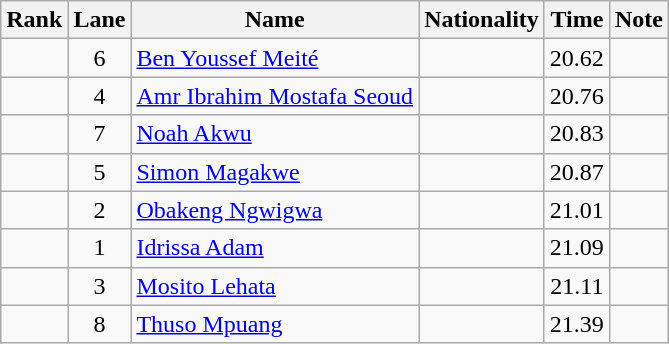<table class="wikitable sortable" style="text-align:center">
<tr>
<th>Rank</th>
<th>Lane</th>
<th>Name</th>
<th>Nationality</th>
<th>Time</th>
<th>Note</th>
</tr>
<tr>
<td></td>
<td>6</td>
<td align="left"><a href='#'>Ben Youssef Meité</a></td>
<td align=left></td>
<td>20.62</td>
<td></td>
</tr>
<tr>
<td></td>
<td>4</td>
<td align="left"><a href='#'>Amr Ibrahim Mostafa Seoud</a></td>
<td align=left></td>
<td>20.76</td>
<td></td>
</tr>
<tr>
<td></td>
<td>7</td>
<td align="left"><a href='#'>Noah Akwu</a></td>
<td align=left></td>
<td>20.83</td>
<td></td>
</tr>
<tr>
<td></td>
<td>5</td>
<td align="left"><a href='#'>Simon Magakwe</a></td>
<td align=left></td>
<td>20.87</td>
<td></td>
</tr>
<tr>
<td></td>
<td>2</td>
<td align="left"><a href='#'>Obakeng Ngwigwa</a></td>
<td align=left></td>
<td>21.01</td>
<td></td>
</tr>
<tr>
<td></td>
<td>1</td>
<td align="left"><a href='#'>Idrissa Adam</a></td>
<td align=left></td>
<td>21.09</td>
<td></td>
</tr>
<tr>
<td></td>
<td>3</td>
<td align="left"><a href='#'>Mosito Lehata</a></td>
<td align=left></td>
<td>21.11</td>
<td></td>
</tr>
<tr>
<td></td>
<td>8</td>
<td align="left"><a href='#'>Thuso Mpuang</a></td>
<td align=left></td>
<td>21.39</td>
<td></td>
</tr>
</table>
